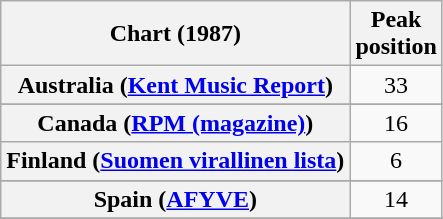<table class="wikitable plainrowheaders sortable">
<tr>
<th>Chart (1987)</th>
<th>Peak<br> position</th>
</tr>
<tr>
<th scope="row">Australia (<a href='#'>Kent Music Report</a>)</th>
<td align="center">33</td>
</tr>
<tr>
</tr>
<tr>
</tr>
<tr>
<th scope="row">Canada (<a href='#'>RPM (magazine)</a>)</th>
<td align="center">16</td>
</tr>
<tr>
<th scope="row">Finland (<a href='#'>Suomen virallinen lista</a>)</th>
<td style="text-align:center;">6</td>
</tr>
<tr>
</tr>
<tr>
</tr>
<tr>
</tr>
<tr>
</tr>
<tr>
</tr>
<tr>
<th scope="row">Spain (<a href='#'>AFYVE</a>)</th>
<td align="center">14</td>
</tr>
<tr>
</tr>
<tr>
</tr>
<tr>
</tr>
<tr>
</tr>
<tr>
</tr>
<tr>
</tr>
</table>
